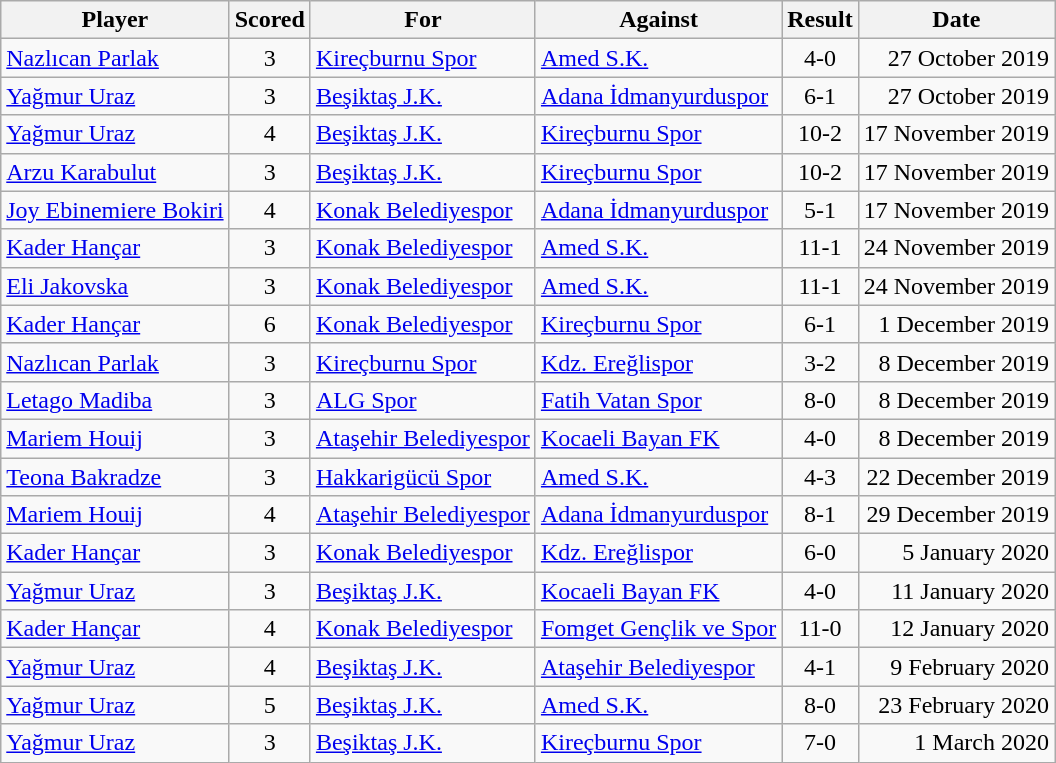<table class=wikitable>
<tr>
<th>Player</th>
<th>Scored</th>
<th>For</th>
<th>Against</th>
<th>Result</th>
<th>Date</th>
</tr>
<tr>
<td> <a href='#'>Nazlıcan Parlak</a></td>
<td align=center>3</td>
<td><a href='#'>Kireçburnu Spor</a></td>
<td><a href='#'>Amed S.K.</a></td>
<td align=center>4-0</td>
<td align=right>27 October 2019</td>
</tr>
<tr>
<td> <a href='#'>Yağmur Uraz</a></td>
<td align=center>3</td>
<td><a href='#'>Beşiktaş J.K.</a></td>
<td><a href='#'>Adana İdmanyurduspor</a></td>
<td align=center>6-1</td>
<td align=right>27 October 2019</td>
</tr>
<tr>
<td> <a href='#'>Yağmur Uraz</a></td>
<td align=center>4</td>
<td><a href='#'>Beşiktaş J.K.</a></td>
<td><a href='#'>Kireçburnu Spor</a></td>
<td align=center>10-2</td>
<td align=right>17 November 2019</td>
</tr>
<tr>
<td> <a href='#'>Arzu Karabulut</a></td>
<td align=center>3</td>
<td><a href='#'>Beşiktaş J.K.</a></td>
<td><a href='#'>Kireçburnu Spor</a></td>
<td align=center>10-2</td>
<td align=right>17 November 2019</td>
</tr>
<tr>
<td> <a href='#'>Joy Ebinemiere Bokiri</a></td>
<td align=center>4</td>
<td><a href='#'>Konak Belediyespor</a></td>
<td><a href='#'>Adana İdmanyurduspor</a></td>
<td align=center>5-1</td>
<td align=right>17 November 2019</td>
</tr>
<tr>
<td> <a href='#'>Kader Hançar</a></td>
<td align=center>3</td>
<td><a href='#'>Konak Belediyespor</a></td>
<td><a href='#'>Amed S.K.</a></td>
<td align=center>11-1</td>
<td align=right>24 November 2019</td>
</tr>
<tr>
<td> <a href='#'>Eli Jakovska</a></td>
<td align=center>3</td>
<td><a href='#'>Konak Belediyespor</a></td>
<td><a href='#'>Amed S.K.</a></td>
<td align=center>11-1</td>
<td align=right>24 November 2019</td>
</tr>
<tr>
<td> <a href='#'>Kader Hançar</a></td>
<td align=center>6</td>
<td><a href='#'>Konak Belediyespor</a></td>
<td><a href='#'>Kireçburnu Spor</a></td>
<td align=center>6-1</td>
<td align=right>1 December 2019</td>
</tr>
<tr>
<td> <a href='#'>Nazlıcan Parlak</a></td>
<td align=center>3</td>
<td><a href='#'>Kireçburnu Spor</a></td>
<td><a href='#'>Kdz. Ereğlispor</a></td>
<td align=center>3-2</td>
<td align=right>8 December 2019</td>
</tr>
<tr>
<td> <a href='#'>Letago Madiba</a></td>
<td align=center>3</td>
<td><a href='#'>ALG Spor</a></td>
<td><a href='#'>Fatih Vatan Spor</a></td>
<td align=center>8-0</td>
<td align=right>8 December 2019</td>
</tr>
<tr>
<td> <a href='#'>Mariem Houij</a></td>
<td align=center>3</td>
<td><a href='#'>Ataşehir Belediyespor</a></td>
<td><a href='#'>Kocaeli Bayan FK</a></td>
<td align=center>4-0</td>
<td align=right>8 December 2019</td>
</tr>
<tr>
<td> <a href='#'>Teona Bakradze</a></td>
<td align=center>3</td>
<td><a href='#'>Hakkarigücü Spor</a></td>
<td><a href='#'>Amed S.K.</a></td>
<td align=center>4-3</td>
<td align=right>22 December 2019</td>
</tr>
<tr>
<td> <a href='#'>Mariem Houij</a></td>
<td align=center>4</td>
<td><a href='#'>Ataşehir Belediyespor</a></td>
<td><a href='#'>Adana İdmanyurduspor</a></td>
<td align=center>8-1</td>
<td align=right>29 December 2019</td>
</tr>
<tr>
<td> <a href='#'>Kader Hançar</a></td>
<td align=center>3</td>
<td><a href='#'>Konak Belediyespor</a></td>
<td><a href='#'>Kdz. Ereğlispor</a></td>
<td align=center>6-0</td>
<td align=right>5 January 2020</td>
</tr>
<tr>
<td> <a href='#'>Yağmur Uraz</a></td>
<td align=center>3</td>
<td><a href='#'>Beşiktaş J.K.</a></td>
<td><a href='#'>Kocaeli Bayan FK</a></td>
<td align=center>4-0</td>
<td align=right>11 January 2020</td>
</tr>
<tr>
<td> <a href='#'>Kader Hançar</a></td>
<td align=center>4</td>
<td><a href='#'>Konak Belediyespor</a></td>
<td><a href='#'>Fomget Gençlik ve Spor</a></td>
<td align=center>11-0</td>
<td align=right>12 January 2020</td>
</tr>
<tr>
<td> <a href='#'>Yağmur Uraz</a></td>
<td align=center>4</td>
<td><a href='#'>Beşiktaş J.K.</a></td>
<td><a href='#'>Ataşehir Belediyespor</a></td>
<td align=center>4-1</td>
<td align=right>9 February 2020</td>
</tr>
<tr>
<td> <a href='#'>Yağmur Uraz</a></td>
<td align=center>5</td>
<td><a href='#'>Beşiktaş J.K.</a></td>
<td><a href='#'>Amed S.K.</a></td>
<td align=center>8-0</td>
<td align=right>23 February 2020</td>
</tr>
<tr>
<td> <a href='#'>Yağmur Uraz</a></td>
<td align=center>3</td>
<td><a href='#'>Beşiktaş J.K.</a></td>
<td><a href='#'>Kireçburnu Spor</a></td>
<td align=center>7-0</td>
<td align=right>1 March 2020</td>
</tr>
</table>
